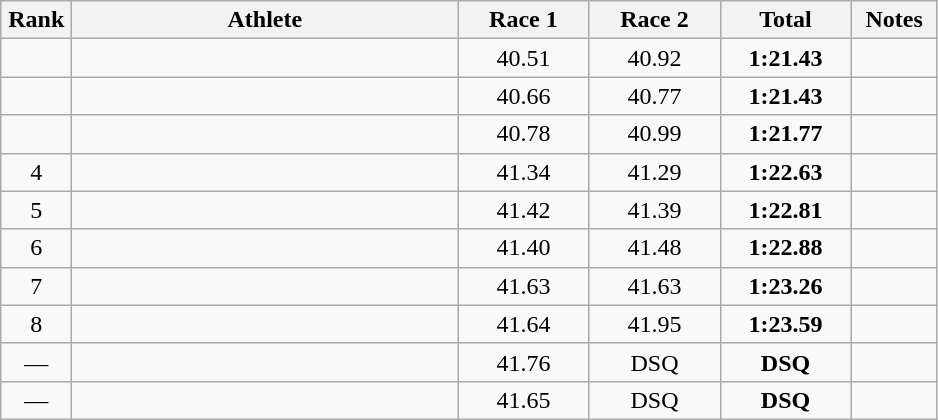<table class=wikitable style="text-align:center">
<tr>
<th width=40>Rank</th>
<th width=250>Athlete</th>
<th width=80>Race 1</th>
<th width=80>Race 2</th>
<th width=80>Total</th>
<th width=50>Notes</th>
</tr>
<tr>
<td></td>
<td align=left></td>
<td>40.51 </td>
<td>40.92</td>
<td><strong>1:21.43</strong></td>
<td></td>
</tr>
<tr>
<td></td>
<td align=left></td>
<td>40.66</td>
<td>40.77</td>
<td><strong>1:21.43</strong></td>
<td></td>
</tr>
<tr>
<td></td>
<td align=left></td>
<td>40.78</td>
<td>40.99</td>
<td><strong>1:21.77</strong></td>
<td></td>
</tr>
<tr>
<td>4</td>
<td align=left></td>
<td>41.34</td>
<td>41.29</td>
<td><strong>1:22.63</strong></td>
<td></td>
</tr>
<tr>
<td>5</td>
<td align=left></td>
<td>41.42</td>
<td>41.39</td>
<td><strong>1:22.81</strong></td>
<td></td>
</tr>
<tr>
<td>6</td>
<td align=left></td>
<td>41.40</td>
<td>41.48</td>
<td><strong>1:22.88</strong></td>
<td></td>
</tr>
<tr>
<td>7</td>
<td align=left></td>
<td>41.63</td>
<td>41.63</td>
<td><strong>1:23.26</strong></td>
<td></td>
</tr>
<tr>
<td>8</td>
<td align=left></td>
<td>41.64</td>
<td>41.95</td>
<td><strong>1:23.59</strong></td>
<td></td>
</tr>
<tr>
<td>—</td>
<td align=left></td>
<td>41.76</td>
<td>DSQ</td>
<td><strong>DSQ</strong></td>
<td></td>
</tr>
<tr>
<td>—</td>
<td align=left></td>
<td>41.65</td>
<td>DSQ</td>
<td><strong>DSQ</strong></td>
<td></td>
</tr>
</table>
